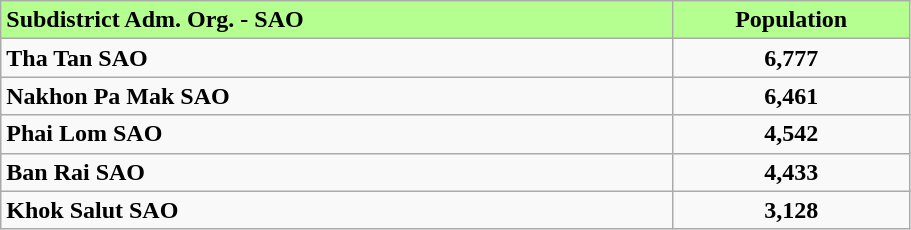<table class="wikitable" style="width:48%; display:inline-table;">
<tr>
<th scope="col" style= "width:74%; background: #b4ff90; text-align:left;"><strong>Subdistrict Adm. Org. - SAO</strong></th>
<th scope="col" style= "width:26%; background: #b4ff90; text-align:center;"><strong>Population</strong></th>
</tr>
<tr>
<td><strong>Tha Tan SAO</strong></td>
<td style="text-align:center;"><strong>6,777</strong></td>
</tr>
<tr>
<td><strong>Nakhon Pa Mak SAO</strong></td>
<td style="text-align:center;"><strong>6,461</strong></td>
</tr>
<tr>
<td><strong>Phai Lom SAO</strong></td>
<td style="text-align:center;"><strong>4,542</strong></td>
</tr>
<tr>
<td><strong>Ban Rai SAO</strong></td>
<td style="text-align:center;"><strong>4,433</strong></td>
</tr>
<tr>
<td><strong>Khok Salut SAO</strong></td>
<td style="text-align:center;"><strong>3,128</strong></td>
</tr>
</table>
